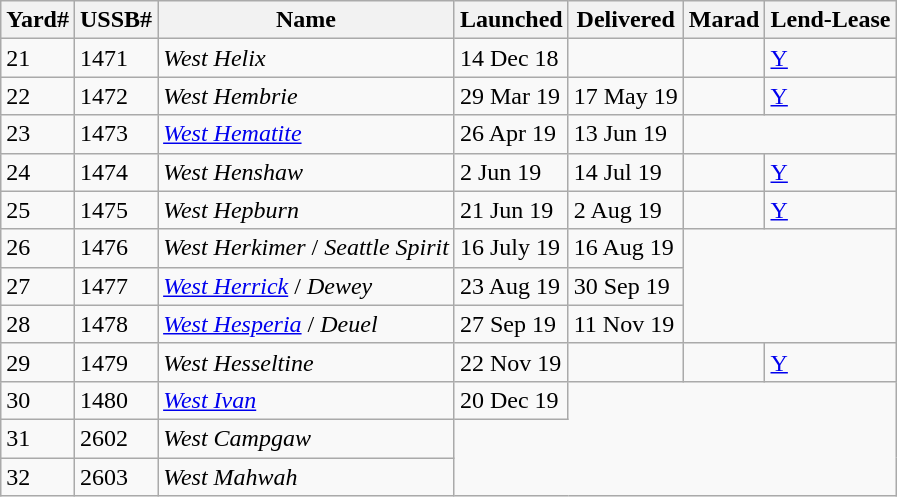<table class="wikitable sortable">
<tr>
<th>Yard#</th>
<th>USSB#</th>
<th>Name</th>
<th>Launched</th>
<th>Delivered</th>
<th>Marad</th>
<th>Lend-Lease</th>
</tr>
<tr>
<td>21</td>
<td>1471</td>
<td><em>West Helix</em></td>
<td>14 Dec 18</td>
<td></td>
<td></td>
<td><a href='#'>Y</a></td>
</tr>
<tr>
<td>22</td>
<td>1472</td>
<td><em>West Hembrie</em></td>
<td>29 Mar 19</td>
<td>17 May 19</td>
<td></td>
<td><a href='#'>Y</a></td>
</tr>
<tr>
<td>23</td>
<td>1473</td>
<td><em><a href='#'>West Hematite</a></em></td>
<td>26 Apr 19</td>
<td>13 Jun 19</td>
</tr>
<tr>
<td>24</td>
<td>1474</td>
<td><em>West Henshaw</em></td>
<td>2 Jun 19</td>
<td>14 Jul 19</td>
<td></td>
<td><a href='#'>Y</a></td>
</tr>
<tr>
<td>25</td>
<td>1475</td>
<td><em>West Hepburn</em></td>
<td>21 Jun 19</td>
<td>2 Aug 19</td>
<td></td>
<td><a href='#'>Y</a></td>
</tr>
<tr>
<td>26</td>
<td>1476</td>
<td><em>West Herkimer</em> / <em>Seattle Spirit</em></td>
<td>16 July 19</td>
<td>16 Aug 19</td>
</tr>
<tr>
<td>27</td>
<td>1477</td>
<td><a href='#'><em>West Herrick</em></a> / <em>Dewey</em></td>
<td>23 Aug 19</td>
<td>30 Sep 19</td>
</tr>
<tr>
<td>28</td>
<td>1478</td>
<td><em><a href='#'>West Hesperia</a></em> / <em>Deuel</em></td>
<td>27 Sep 19</td>
<td>11 Nov 19</td>
</tr>
<tr>
<td>29</td>
<td>1479</td>
<td><em>West Hesseltine</em></td>
<td>22 Nov 19</td>
<td></td>
<td></td>
<td><a href='#'>Y</a></td>
</tr>
<tr>
<td>30</td>
<td>1480</td>
<td><em><a href='#'>West Ivan</a></em></td>
<td>20 Dec 19</td>
</tr>
<tr>
<td>31</td>
<td>2602</td>
<td><em>West Campgaw</em></td>
</tr>
<tr>
<td>32</td>
<td>2603</td>
<td><em>West Mahwah</em></td>
</tr>
</table>
